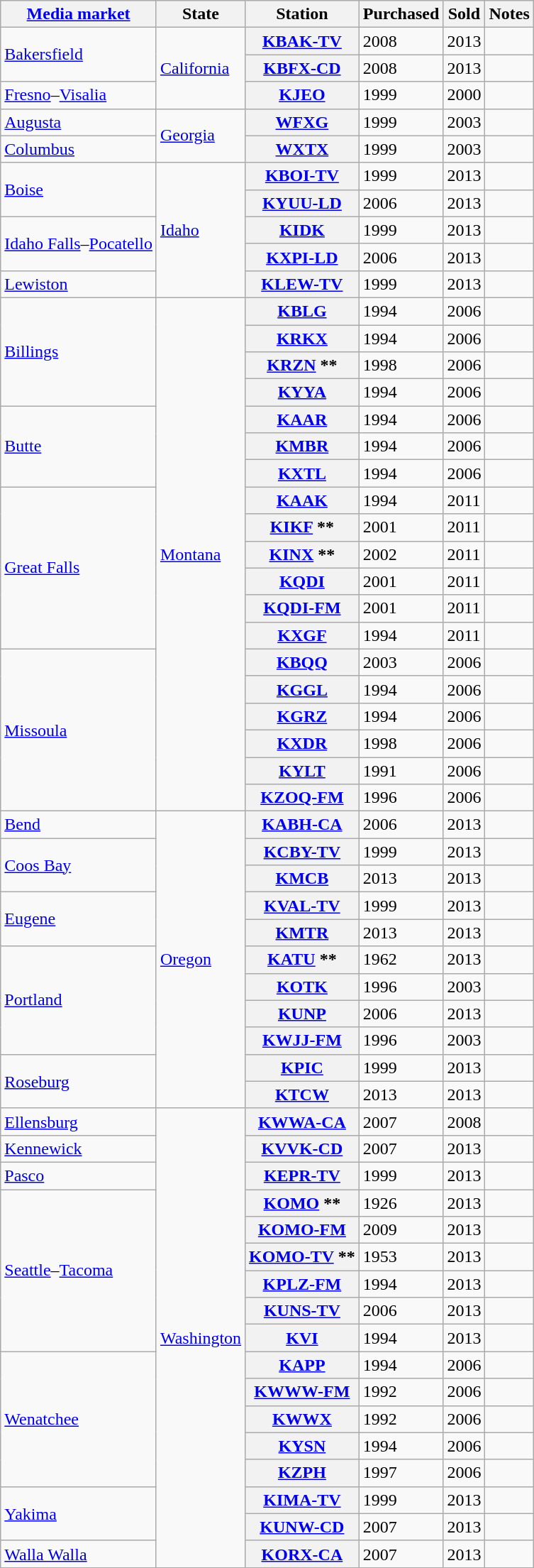<table class="wikitable sortable">
<tr>
<th scope="col"><a href='#'>Media market</a></th>
<th scope="col">State</th>
<th scope="col">Station</th>
<th scope="col">Purchased</th>
<th scope="col">Sold</th>
<th scope="col" class="unsortable">Notes</th>
</tr>
<tr>
<td rowspan="2"><a href='#'>Bakersfield</a></td>
<td rowspan="3"><a href='#'>California</a></td>
<th><a href='#'>KBAK-TV</a></th>
<td>2008</td>
<td>2013</td>
<td></td>
</tr>
<tr>
<th><a href='#'>KBFX-CD</a></th>
<td>2008</td>
<td>2013</td>
<td></td>
</tr>
<tr>
<td><a href='#'>Fresno</a>–<a href='#'>Visalia</a></td>
<th><a href='#'>KJEO</a></th>
<td>1999</td>
<td>2000</td>
<td></td>
</tr>
<tr>
<td><a href='#'>Augusta</a></td>
<td rowspan="2"><a href='#'>Georgia</a></td>
<th><a href='#'>WFXG</a></th>
<td>1999</td>
<td>2003</td>
<td></td>
</tr>
<tr>
<td><a href='#'>Columbus</a></td>
<th><a href='#'>WXTX</a></th>
<td>1999</td>
<td>2003</td>
<td></td>
</tr>
<tr>
<td rowspan="2"><a href='#'>Boise</a></td>
<td rowspan="5"><a href='#'>Idaho</a></td>
<th><a href='#'>KBOI-TV</a></th>
<td>1999</td>
<td>2013</td>
<td></td>
</tr>
<tr>
<th><a href='#'>KYUU-LD</a></th>
<td>2006</td>
<td>2013</td>
<td></td>
</tr>
<tr>
<td rowspan="2"><a href='#'>Idaho Falls</a>–<a href='#'>Pocatello</a></td>
<th><a href='#'>KIDK</a></th>
<td>1999</td>
<td>2013</td>
<td></td>
</tr>
<tr>
<th><a href='#'>KXPI-LD</a></th>
<td>2006</td>
<td>2013</td>
<td></td>
</tr>
<tr>
<td><a href='#'>Lewiston</a></td>
<th><a href='#'>KLEW-TV</a></th>
<td>1999</td>
<td>2013</td>
<td></td>
</tr>
<tr>
<td rowspan="4"><a href='#'>Billings</a></td>
<td rowspan="19"><a href='#'>Montana</a></td>
<th><a href='#'>KBLG</a></th>
<td>1994</td>
<td>2006</td>
<td></td>
</tr>
<tr>
<th><a href='#'>KRKX</a></th>
<td>1994</td>
<td>2006</td>
<td></td>
</tr>
<tr>
<th><a href='#'>KRZN</a> **</th>
<td>1998</td>
<td>2006</td>
<td></td>
</tr>
<tr>
<th><a href='#'>KYYA</a></th>
<td>1994</td>
<td>2006</td>
<td></td>
</tr>
<tr>
<td rowspan="3"><a href='#'>Butte</a></td>
<th><a href='#'>KAAR</a></th>
<td>1994</td>
<td>2006</td>
<td></td>
</tr>
<tr>
<th><a href='#'>KMBR</a></th>
<td>1994</td>
<td>2006</td>
<td></td>
</tr>
<tr>
<th><a href='#'>KXTL</a></th>
<td>1994</td>
<td>2006</td>
<td></td>
</tr>
<tr>
<td rowspan="6"><a href='#'>Great Falls</a></td>
<th><a href='#'>KAAK</a></th>
<td>1994</td>
<td>2011</td>
<td></td>
</tr>
<tr>
<th><a href='#'>KIKF</a> **</th>
<td>2001</td>
<td>2011</td>
<td></td>
</tr>
<tr>
<th><a href='#'>KINX</a> **</th>
<td>2002</td>
<td>2011</td>
<td></td>
</tr>
<tr>
<th><a href='#'>KQDI</a></th>
<td>2001</td>
<td>2011</td>
<td></td>
</tr>
<tr>
<th><a href='#'>KQDI-FM</a></th>
<td>2001</td>
<td>2011</td>
<td></td>
</tr>
<tr>
<th><a href='#'>KXGF</a></th>
<td>1994</td>
<td>2011</td>
<td></td>
</tr>
<tr>
<td rowspan="6"><a href='#'>Missoula</a></td>
<th><a href='#'>KBQQ</a></th>
<td>2003</td>
<td>2006</td>
<td></td>
</tr>
<tr>
<th><a href='#'>KGGL</a></th>
<td>1994</td>
<td>2006</td>
<td></td>
</tr>
<tr>
<th><a href='#'>KGRZ</a></th>
<td>1994</td>
<td>2006</td>
<td></td>
</tr>
<tr>
<th><a href='#'>KXDR</a></th>
<td>1998</td>
<td>2006</td>
<td></td>
</tr>
<tr>
<th><a href='#'>KYLT</a></th>
<td>1991</td>
<td>2006</td>
<td></td>
</tr>
<tr>
<th><a href='#'>KZOQ-FM</a></th>
<td>1996</td>
<td>2006</td>
<td></td>
</tr>
<tr>
<td><a href='#'>Bend</a></td>
<td rowspan="11"><a href='#'>Oregon</a></td>
<th><a href='#'>KABH-CA</a></th>
<td>2006</td>
<td>2013</td>
<td></td>
</tr>
<tr>
<td rowspan="2"><a href='#'>Coos Bay</a></td>
<th><a href='#'>KCBY-TV</a></th>
<td>1999</td>
<td>2013</td>
<td></td>
</tr>
<tr>
<th><a href='#'>KMCB</a></th>
<td>2013</td>
<td>2013</td>
<td></td>
</tr>
<tr>
<td rowspan="2"><a href='#'>Eugene</a></td>
<th><a href='#'>KVAL-TV</a></th>
<td>1999</td>
<td>2013</td>
<td></td>
</tr>
<tr>
<th><a href='#'>KMTR</a></th>
<td>2013</td>
<td>2013</td>
<td></td>
</tr>
<tr>
<td rowspan="4"><a href='#'>Portland</a></td>
<th><a href='#'>KATU</a> **</th>
<td>1962</td>
<td>2013</td>
<td></td>
</tr>
<tr>
<th><a href='#'>KOTK</a></th>
<td>1996</td>
<td>2003</td>
<td></td>
</tr>
<tr>
<th><a href='#'>KUNP</a></th>
<td>2006</td>
<td>2013</td>
<td></td>
</tr>
<tr>
<th><a href='#'>KWJJ-FM</a></th>
<td>1996</td>
<td>2003</td>
<td></td>
</tr>
<tr>
<td rowspan="2"><a href='#'>Roseburg</a></td>
<th><a href='#'>KPIC</a></th>
<td>1999</td>
<td>2013</td>
<td></td>
</tr>
<tr>
<th><a href='#'>KTCW</a></th>
<td>2013</td>
<td>2013</td>
<td></td>
</tr>
<tr>
<td><a href='#'>Ellensburg</a></td>
<td rowspan="17"><a href='#'>Washington</a></td>
<th><a href='#'>KWWA-CA</a></th>
<td>2007</td>
<td>2008</td>
<td></td>
</tr>
<tr>
<td><a href='#'>Kennewick</a></td>
<th><a href='#'>KVVK-CD</a></th>
<td>2007</td>
<td>2013</td>
<td></td>
</tr>
<tr>
<td><a href='#'>Pasco</a></td>
<th><a href='#'>KEPR-TV</a></th>
<td>1999</td>
<td>2013</td>
<td></td>
</tr>
<tr>
<td rowspan="6"><a href='#'>Seattle</a>–<a href='#'>Tacoma</a></td>
<th><a href='#'>KOMO</a> **</th>
<td>1926</td>
<td>2013</td>
<td></td>
</tr>
<tr>
<th><a href='#'>KOMO-FM</a></th>
<td>2009</td>
<td>2013</td>
<td></td>
</tr>
<tr>
<th><a href='#'>KOMO-TV</a> **</th>
<td>1953</td>
<td>2013</td>
<td></td>
</tr>
<tr>
<th><a href='#'>KPLZ-FM</a></th>
<td>1994</td>
<td>2013</td>
<td></td>
</tr>
<tr>
<th><a href='#'>KUNS-TV</a></th>
<td>2006</td>
<td>2013</td>
<td></td>
</tr>
<tr>
<th><a href='#'>KVI</a></th>
<td>1994</td>
<td>2013</td>
<td></td>
</tr>
<tr>
<td rowspan="5"><a href='#'>Wenatchee</a></td>
<th><a href='#'>KAPP</a></th>
<td>1994</td>
<td>2006</td>
<td></td>
</tr>
<tr>
<th><a href='#'>KWWW-FM</a></th>
<td>1992</td>
<td>2006</td>
<td></td>
</tr>
<tr>
<th><a href='#'>KWWX</a></th>
<td>1992</td>
<td>2006</td>
<td></td>
</tr>
<tr>
<th><a href='#'>KYSN</a></th>
<td>1994</td>
<td>2006</td>
<td></td>
</tr>
<tr>
<th><a href='#'>KZPH</a></th>
<td>1997</td>
<td>2006</td>
<td></td>
</tr>
<tr>
<td rowspan="2"><a href='#'>Yakima</a></td>
<th><a href='#'>KIMA-TV</a></th>
<td>1999</td>
<td>2013</td>
<td></td>
</tr>
<tr>
<th><a href='#'>KUNW-CD</a></th>
<td>2007</td>
<td>2013</td>
<td></td>
</tr>
<tr>
<td><a href='#'>Walla Walla</a></td>
<th><a href='#'>KORX-CA</a></th>
<td>2007</td>
<td>2013</td>
<td></td>
</tr>
</table>
